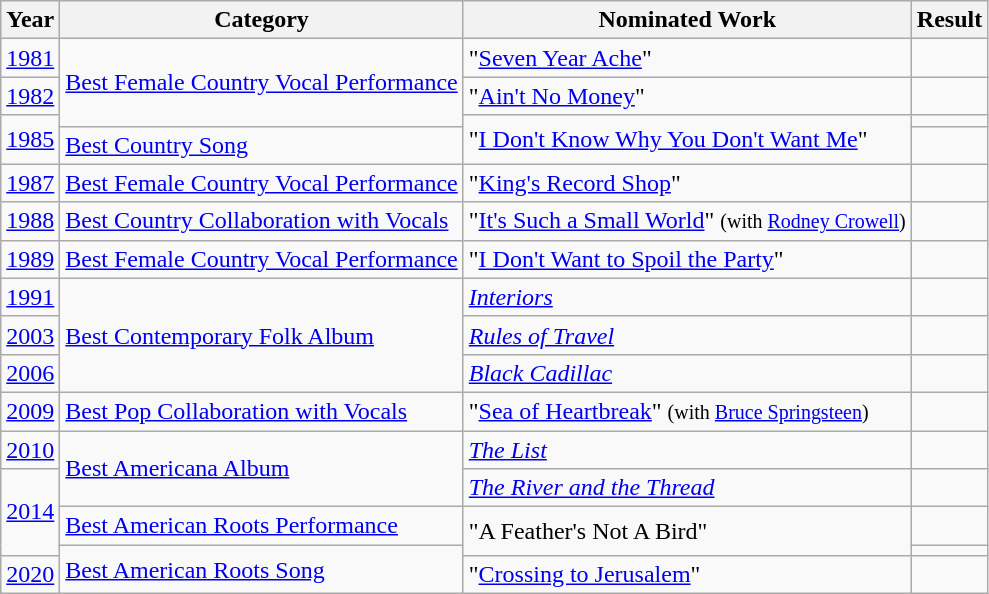<table class="wikitable">
<tr>
<th>Year</th>
<th>Category</th>
<th>Nominated Work</th>
<th>Result</th>
</tr>
<tr>
<td><a href='#'>1981</a></td>
<td rowspan=3><a href='#'>Best Female Country Vocal Performance</a></td>
<td>"<a href='#'>Seven Year Ache</a>"</td>
<td></td>
</tr>
<tr>
<td><a href='#'>1982</a></td>
<td>"<a href='#'>Ain't No Money</a>"</td>
<td></td>
</tr>
<tr>
<td rowspan=2><a href='#'>1985</a></td>
<td rowspan=2>"<a href='#'>I Don't Know Why You Don't Want Me</a>"</td>
<td></td>
</tr>
<tr>
<td><a href='#'>Best Country Song</a></td>
<td></td>
</tr>
<tr>
<td><a href='#'>1987</a></td>
<td><a href='#'>Best Female Country Vocal Performance</a></td>
<td>"<a href='#'>King's Record Shop</a>"</td>
<td></td>
</tr>
<tr>
<td><a href='#'>1988</a></td>
<td><a href='#'>Best Country Collaboration with Vocals</a></td>
<td>"<a href='#'>It's Such a Small World</a>" <small>(with <a href='#'>Rodney Crowell</a>)</small></td>
<td></td>
</tr>
<tr>
<td><a href='#'>1989</a></td>
<td><a href='#'>Best Female Country Vocal Performance</a></td>
<td>"<a href='#'>I Don't Want to Spoil the Party</a>"</td>
<td></td>
</tr>
<tr>
<td><a href='#'>1991</a></td>
<td rowspan=3><a href='#'>Best Contemporary Folk Album</a></td>
<td><em><a href='#'>Interiors</a></em></td>
<td></td>
</tr>
<tr>
<td><a href='#'>2003</a></td>
<td><em><a href='#'>Rules of Travel</a></em></td>
<td></td>
</tr>
<tr>
<td><a href='#'>2006</a></td>
<td><em><a href='#'>Black Cadillac</a></em></td>
<td></td>
</tr>
<tr>
<td><a href='#'>2009</a></td>
<td><a href='#'>Best Pop Collaboration with Vocals</a></td>
<td>"<a href='#'>Sea of Heartbreak</a>" <small>(with <a href='#'>Bruce Springsteen</a>)</small></td>
<td></td>
</tr>
<tr>
<td><a href='#'>2010</a></td>
<td rowspan=2><a href='#'>Best Americana Album</a></td>
<td><em><a href='#'>The List</a></em></td>
<td></td>
</tr>
<tr>
<td rowspan=3><a href='#'>2014</a></td>
<td><em><a href='#'>The River and the Thread</a></em></td>
<td></td>
</tr>
<tr>
<td><a href='#'>Best American Roots Performance</a></td>
<td rowspan=2>"A Feather's Not A Bird"</td>
<td></td>
</tr>
<tr>
<td rowspan=2><a href='#'>Best American Roots Song</a></td>
<td></td>
</tr>
<tr>
<td><a href='#'>2020</a></td>
<td>"<a href='#'>Crossing to Jerusalem</a>"</td>
<td></td>
</tr>
</table>
